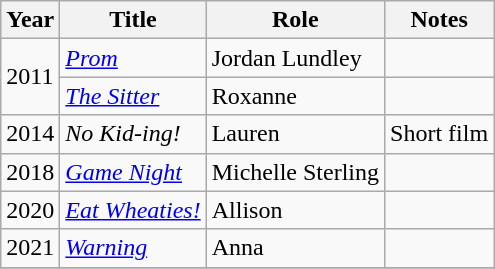<table class="wikitable sortable">
<tr>
<th>Year</th>
<th>Title</th>
<th>Role</th>
<th class="unsortable">Notes</th>
</tr>
<tr>
<td rowspan="2">2011</td>
<td><em><a href='#'>Prom</a></em></td>
<td>Jordan Lundley</td>
<td></td>
</tr>
<tr>
<td data-sort-value="Sitter, The"><em><a href='#'>The Sitter</a></em></td>
<td>Roxanne</td>
<td></td>
</tr>
<tr>
<td>2014</td>
<td><em>No Kid-ing!</em></td>
<td>Lauren</td>
<td>Short film</td>
</tr>
<tr>
<td>2018</td>
<td><em><a href='#'>Game Night</a></em></td>
<td>Michelle Sterling</td>
<td></td>
</tr>
<tr>
<td>2020</td>
<td><em><a href='#'>Eat Wheaties!</a></em></td>
<td>Allison</td>
<td></td>
</tr>
<tr>
<td>2021</td>
<td><em><a href='#'>Warning</a></em></td>
<td>Anna</td>
<td></td>
</tr>
<tr>
</tr>
</table>
